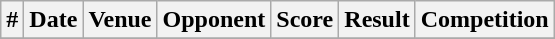<table class="wikitable" align=centre style=font-size:100%>
<tr>
<th>#</th>
<th>Date</th>
<th>Venue</th>
<th>Opponent</th>
<th>Score</th>
<th>Result</th>
<th>Competition</th>
</tr>
<tr>
</tr>
</table>
